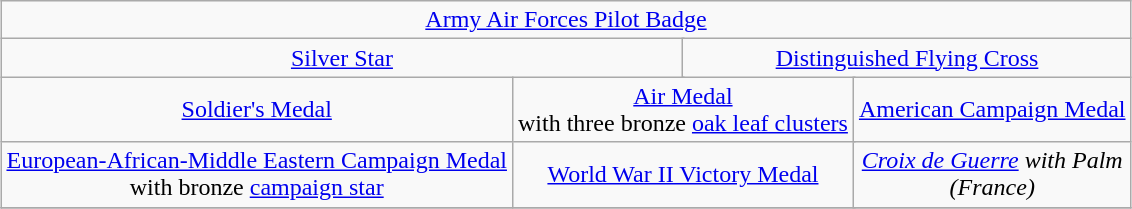<table class="wikitable" style="margin:1em auto; text-align:center;">
<tr>
<td colspan="12"><a href='#'>Army Air Forces Pilot Badge</a></td>
</tr>
<tr>
<td colspan="6"><a href='#'>Silver Star</a></td>
<td colspan="6"><a href='#'>Distinguished Flying Cross</a></td>
</tr>
<tr>
<td colspan="4"><a href='#'>Soldier's Medal</a></td>
<td colspan="4"><a href='#'>Air Medal</a><br>with three bronze <a href='#'>oak leaf clusters</a></td>
<td colspan="4"><a href='#'>American Campaign Medal</a></td>
</tr>
<tr>
<td colspan="4"><a href='#'>European-African-Middle Eastern Campaign Medal</a><br>with bronze <a href='#'>campaign star</a></td>
<td colspan="4"><a href='#'>World War II Victory Medal</a></td>
<td colspan="4"><em><a href='#'>Croix de Guerre</a> with Palm</em><br><em>(France)</em></td>
</tr>
<tr>
</tr>
</table>
